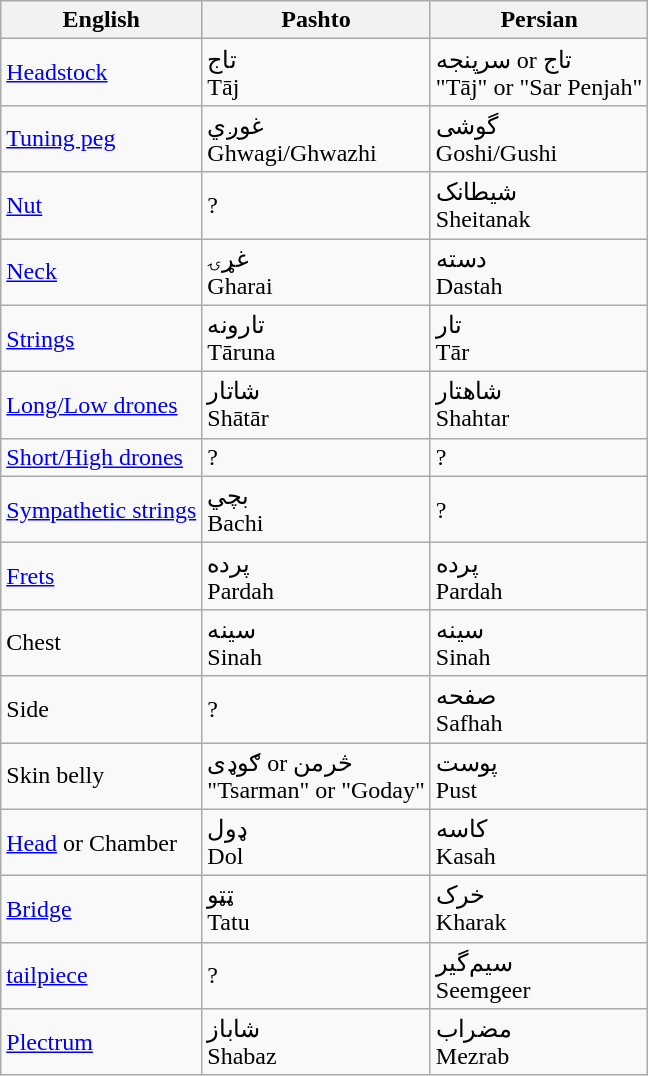<table class="wikitable">
<tr>
<th>English</th>
<th>Pashto</th>
<th>Persian</th>
</tr>
<tr>
<td><a href='#'>Headstock</a></td>
<td>تاج<br>Tāj</td>
<td>سرپنجه or  تاج<br>"Tāj" or "Sar Penjah"</td>
</tr>
<tr>
<td><a href='#'>Tuning peg</a></td>
<td>غوږي<br>Ghwagi/Ghwazhi</td>
<td>گوشی‌<br>Goshi/Gushi</td>
</tr>
<tr>
<td><a href='#'>Nut</a></td>
<td>?</td>
<td>شیطانک<br>Sheitanak</td>
</tr>
<tr>
<td><a href='#'>Neck</a></td>
<td>غړۍ<br>Gharai</td>
<td>دسته<br>Dastah</td>
</tr>
<tr>
<td><a href='#'>Strings</a></td>
<td>تارونه<br>Tāruna</td>
<td>تار<br>Tār</td>
</tr>
<tr>
<td><a href='#'>Long/Low drones</a></td>
<td>شاتار<br>Shātār</td>
<td>شاهتار<br>Shahtar</td>
</tr>
<tr>
<td><a href='#'>Short/High drones</a></td>
<td>?</td>
<td>?</td>
</tr>
<tr>
<td><a href='#'>Sympathetic strings</a></td>
<td>بچي<br>Bachi</td>
<td>?</td>
</tr>
<tr>
<td><a href='#'>Frets</a></td>
<td>پرده<br>Pardah</td>
<td>پرده<br>Pardah</td>
</tr>
<tr>
<td>Chest</td>
<td>سينه<br>Sinah</td>
<td>سینه<br>Sinah</td>
</tr>
<tr>
<td>Side</td>
<td>?</td>
<td>صفحه<br>Safhah</td>
</tr>
<tr>
<td>Skin belly</td>
<td>ګوډی or څرمن<br>"Tsarman" or "Goday"</td>
<td>پوست<br>Pust</td>
</tr>
<tr>
<td><a href='#'>Head</a> or Chamber</td>
<td>ډول<br>Dol</td>
<td>کاسه<br>Kasah</td>
</tr>
<tr>
<td><a href='#'>Bridge</a></td>
<td>ټټو<br>Tatu</td>
<td>خرک<br>Kharak</td>
</tr>
<tr>
<td><a href='#'>tailpiece</a></td>
<td>?</td>
<td>سیم‌گیر<br>Seemgeer</td>
</tr>
<tr>
<td><a href='#'>Plectrum</a></td>
<td>شاباز<br>Shabaz</td>
<td>مضراب<br>Mezrab</td>
</tr>
</table>
